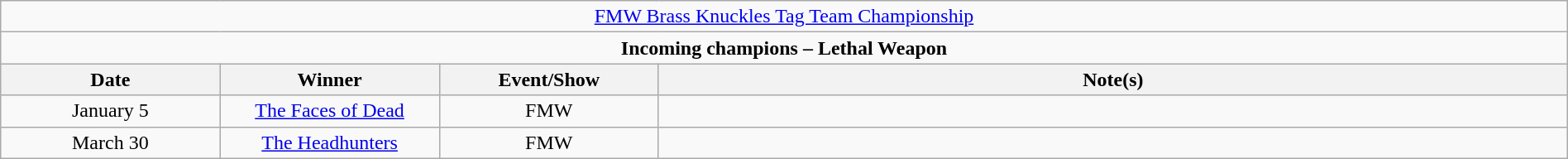<table class="wikitable" style="text-align:center; width:100%;">
<tr>
<td colspan="5"><a href='#'>FMW Brass Knuckles Tag Team Championship</a></td>
</tr>
<tr>
<td colspan="5"><strong>Incoming champions – Lethal Weapon </strong></td>
</tr>
<tr>
<th width="14%">Date</th>
<th width="14%">Winner</th>
<th width="14%">Event/Show</th>
<th width="58%">Note(s)</th>
</tr>
<tr>
<td>January 5</td>
<td><a href='#'>The Faces of Dead</a><br></td>
<td>FMW</td>
<td align="left"></td>
</tr>
<tr>
<td>March 30</td>
<td><a href='#'>The Headhunters</a> </td>
<td>FMW</td>
<td align="left"></td>
</tr>
</table>
